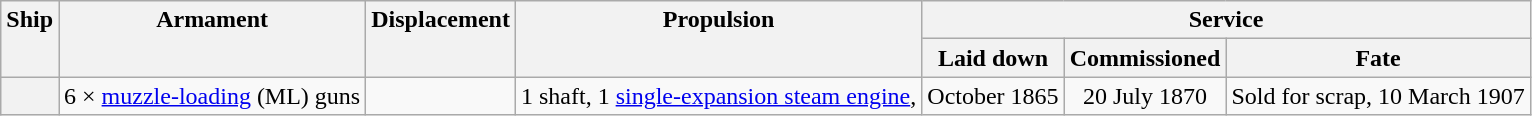<table class="wikitable plainrowheaders" style="text-align: center;">
<tr valign="top">
<th scope="col" rowspan="2">Ship</th>
<th scope="col" rowspan="2">Armament</th>
<th scope="col" rowspan="2">Displacement</th>
<th scope="col" rowspan="2">Propulsion</th>
<th scope="col" colspan="3">Service</th>
</tr>
<tr valign="top">
<th scope="col">Laid down</th>
<th scope="col">Commissioned</th>
<th scope="col">Fate</th>
</tr>
<tr valign="center">
<th scope="row"></th>
<td>6 ×  <a href='#'>muzzle-loading</a> (ML) guns</td>
<td></td>
<td>1 shaft, 1 <a href='#'>single-expansion steam engine</a>, </td>
<td>October 1865</td>
<td>20 July 1870</td>
<td>Sold for scrap, 10 March 1907</td>
</tr>
</table>
